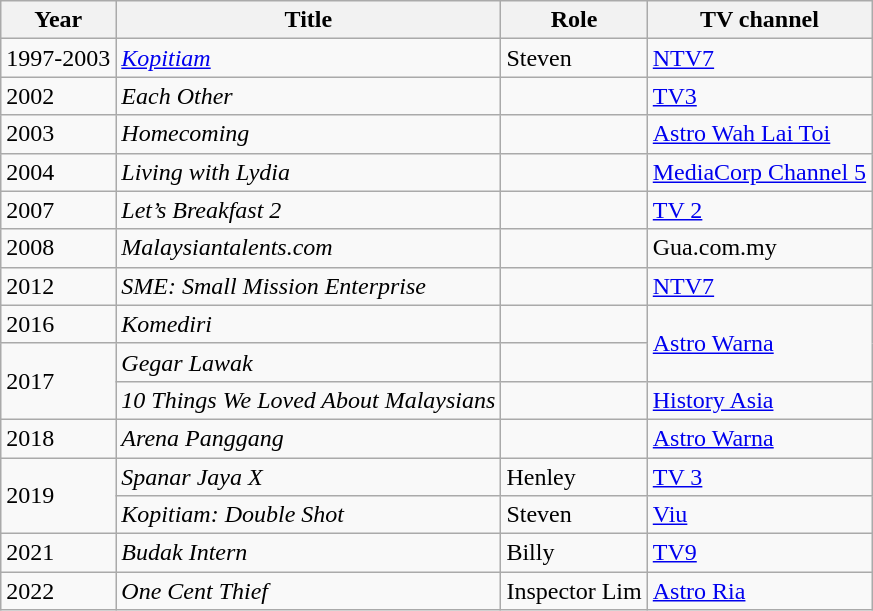<table class="wikitable">
<tr>
<th>Year</th>
<th>Title</th>
<th>Role</th>
<th>TV channel</th>
</tr>
<tr>
<td>1997-2003</td>
<td><em><a href='#'>Kopitiam</a></em></td>
<td>Steven</td>
<td><a href='#'>NTV7</a></td>
</tr>
<tr>
<td>2002</td>
<td><em>Each Other</em></td>
<td></td>
<td><a href='#'>TV3</a></td>
</tr>
<tr>
<td>2003</td>
<td><em>Homecoming</em></td>
<td></td>
<td><a href='#'>Astro Wah Lai Toi</a></td>
</tr>
<tr>
<td>2004</td>
<td><em>Living with Lydia</em></td>
<td></td>
<td><a href='#'>MediaCorp Channel 5</a></td>
</tr>
<tr>
<td>2007</td>
<td><em>Let’s Breakfast 2</em></td>
<td></td>
<td><a href='#'>TV 2</a></td>
</tr>
<tr>
<td>2008</td>
<td><em>Malaysiantalents.com</em></td>
<td></td>
<td>Gua.com.my</td>
</tr>
<tr>
<td>2012</td>
<td><em>SME: Small Mission Enterprise</em></td>
<td></td>
<td><a href='#'>NTV7</a></td>
</tr>
<tr>
<td>2016</td>
<td><em>Komediri</em></td>
<td></td>
<td rowspan="2"><a href='#'>Astro Warna</a></td>
</tr>
<tr>
<td rowspan="2">2017</td>
<td><em>Gegar Lawak</em></td>
<td></td>
</tr>
<tr>
<td><em>10 Things We Loved About Malaysians</em></td>
<td></td>
<td><a href='#'>History Asia</a></td>
</tr>
<tr>
<td>2018</td>
<td><em>Arena Panggang</em></td>
<td></td>
<td><a href='#'>Astro Warna</a></td>
</tr>
<tr>
<td rowspan="2">2019</td>
<td><em>Spanar Jaya X</em></td>
<td>Henley</td>
<td><a href='#'>TV 3</a></td>
</tr>
<tr>
<td><em>Kopitiam: Double Shot</em></td>
<td>Steven</td>
<td><a href='#'>Viu</a></td>
</tr>
<tr>
<td>2021</td>
<td><em>Budak Intern</em></td>
<td>Billy</td>
<td><a href='#'>TV9</a></td>
</tr>
<tr>
<td>2022</td>
<td><em>One Cent Thief</em></td>
<td>Inspector Lim</td>
<td><a href='#'>Astro Ria</a></td>
</tr>
</table>
